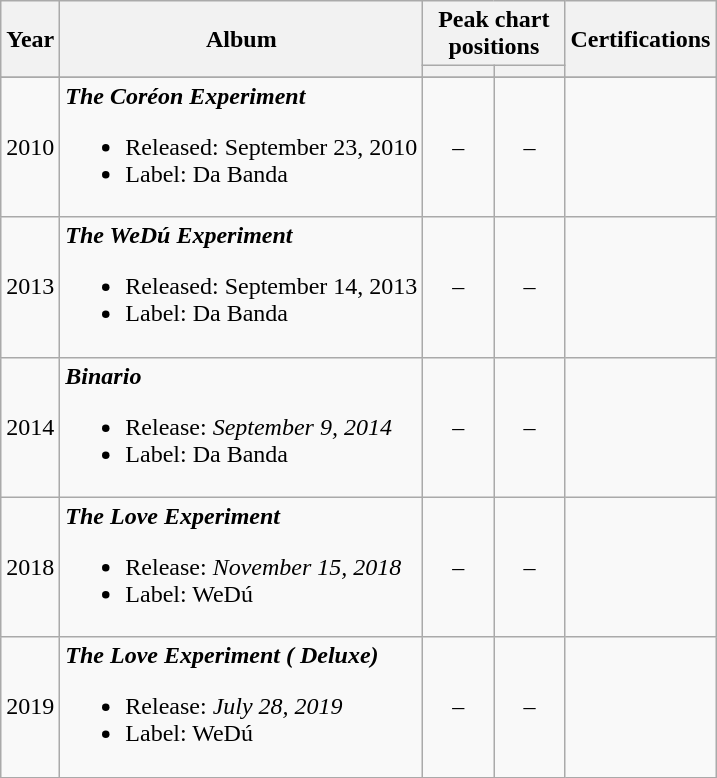<table class="wikitable">
<tr>
<th rowspan=2>Year</th>
<th rowspan=2>Album</th>
<th colspan=2>Peak chart positions</th>
<th rowspan=2>Certifications</th>
</tr>
<tr>
<th width=40></th>
<th width=40></th>
</tr>
<tr>
</tr>
<tr>
<td>2010</td>
<td><strong><em>The Coréon Experiment </em></strong><br><ul><li>Released: September 23, 2010</li><li>Label: Da Banda</li></ul></td>
<td style="text-align:center;">–</td>
<td style="text-align:center;">–</td>
<td></td>
</tr>
<tr>
<td>2013</td>
<td><strong><em>The WeDú Experiment</em></strong><br><ul><li>Released: September 14, 2013</li><li>Label: Da Banda</li></ul></td>
<td style="text-align:center;">–</td>
<td style="text-align:center;">–</td>
<td></td>
</tr>
<tr>
<td>2014</td>
<td><strong><em>Binario</em></strong><br><ul><li>Release: <em>September 9, 2014</em></li><li>Label: Da Banda</li></ul></td>
<td style="text-align:center;">–</td>
<td style="text-align:center;">–</td>
<td></td>
</tr>
<tr>
<td>2018</td>
<td><strong><em>The Love Experiment </em></strong><br><ul><li>Release: <em>November 15, 2018</em></li><li>Label: WeDú </li></ul></td>
<td style="text-align:center;">–</td>
<td style="text-align:center;">–</td>
<td></td>
</tr>
<tr>
<td>2019</td>
<td><strong><em>The Love Experiment ( Deluxe) </em></strong><br><ul><li>Release: <em>July 28, 2019</em></li><li>Label: WeDú </li></ul></td>
<td style="text-align:center;">–</td>
<td style="text-align:center;">–</td>
<td></td>
</tr>
</table>
